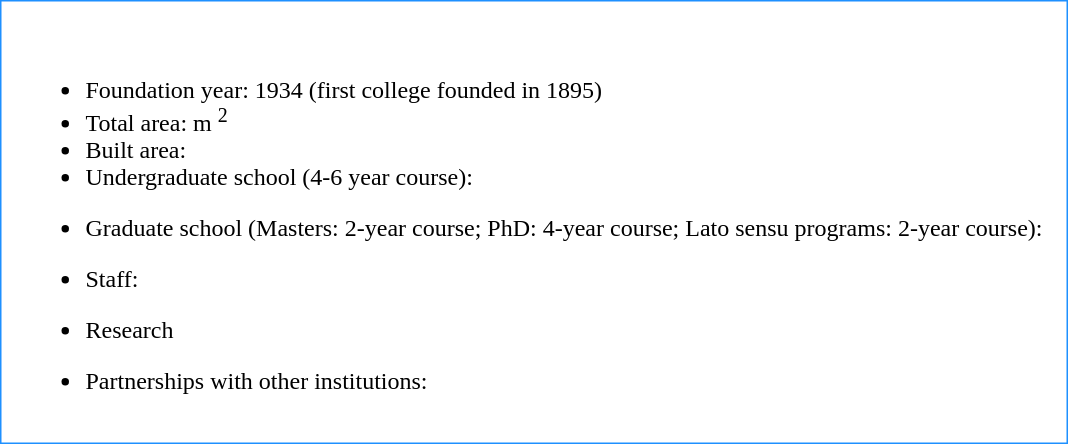<table cellspacing=0>
<tr valign="top">
<td width="100%" style="border:1px solid #1E90FF;padding:1em;padding-top:1em;"><br><ul><li>Foundation year: 1934 (first college founded in 1895)</li><li>Total area:  m <sup>2</sup></li><li>Built area: </li><li>Undergraduate school (4-6 year course):</li></ul><ul><li>Graduate school (Masters: 2-year course; PhD: 4-year course; Lato sensu programs: 2-year course):</li></ul><ul><li>Staff:</li></ul><ul><li>Research</li></ul><ul><li>Partnerships with other institutions:</li></ul></td>
</tr>
</table>
